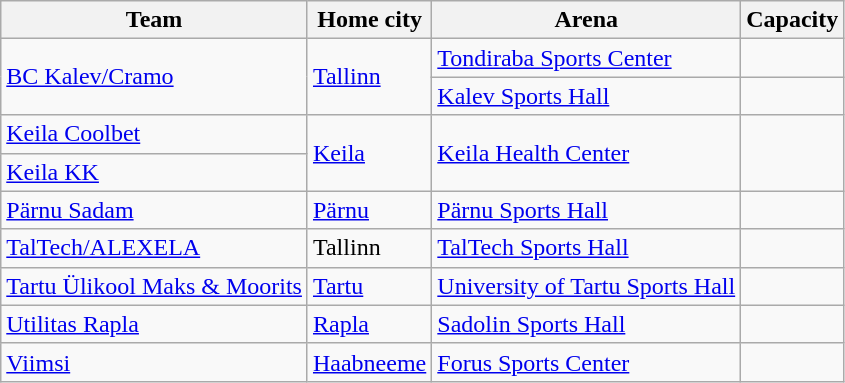<table class="wikitable sortable">
<tr>
<th>Team</th>
<th>Home city</th>
<th>Arena</th>
<th>Capacity</th>
</tr>
<tr>
<td rowspan=2><a href='#'>BC Kalev/Cramo</a></td>
<td rowspan=2><a href='#'>Tallinn</a></td>
<td><a href='#'>Tondiraba Sports Center</a></td>
<td align=center></td>
</tr>
<tr>
<td><a href='#'>Kalev Sports Hall</a></td>
<td align=center></td>
</tr>
<tr>
<td><a href='#'>Keila Coolbet</a></td>
<td rowspan=2><a href='#'>Keila</a></td>
<td rowspan=2><a href='#'>Keila Health Center</a></td>
<td rowspan=2 align=center></td>
</tr>
<tr>
<td><a href='#'>Keila KK</a></td>
</tr>
<tr>
<td><a href='#'>Pärnu Sadam</a></td>
<td><a href='#'>Pärnu</a></td>
<td><a href='#'>Pärnu Sports Hall</a></td>
<td align=center></td>
</tr>
<tr>
<td><a href='#'>TalTech/ALEXELA</a></td>
<td>Tallinn</td>
<td><a href='#'>TalTech Sports Hall</a></td>
<td align=center></td>
</tr>
<tr>
<td><a href='#'>Tartu Ülikool Maks & Moorits</a></td>
<td><a href='#'>Tartu</a></td>
<td><a href='#'>University of Tartu Sports Hall</a></td>
<td align=center></td>
</tr>
<tr>
<td><a href='#'>Utilitas Rapla</a></td>
<td><a href='#'>Rapla</a></td>
<td><a href='#'>Sadolin Sports Hall</a></td>
<td align=center></td>
</tr>
<tr>
<td><a href='#'>Viimsi</a></td>
<td><a href='#'>Haabneeme</a></td>
<td><a href='#'>Forus Sports Center</a></td>
<td align=center></td>
</tr>
</table>
